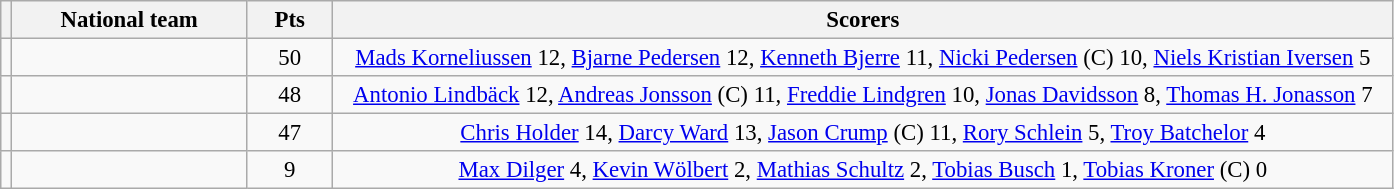<table class=wikitable style="font-size: 95%">
<tr>
<th></th>
<th width=150>National team</th>
<th width=50>Pts</th>
<th width=700>Scorers</th>
</tr>
<tr align=center >
<td></td>
<td align=left></td>
<td>50</td>
<td><a href='#'>Mads Korneliussen</a> 12, <a href='#'>Bjarne Pedersen</a> 12, <a href='#'>Kenneth Bjerre</a> 11, <a href='#'>Nicki Pedersen</a> (C) 10, <a href='#'>Niels Kristian Iversen</a> 5</td>
</tr>
<tr align=center>
<td></td>
<td align=left></td>
<td>48</td>
<td><a href='#'>Antonio Lindbäck</a> 12, <a href='#'>Andreas Jonsson</a> (C) 11, <a href='#'>Freddie Lindgren</a> 10, <a href='#'>Jonas Davidsson</a> 8, <a href='#'>Thomas H. Jonasson</a> 7</td>
</tr>
<tr align=center>
<td></td>
<td align=left></td>
<td>47</td>
<td><a href='#'>Chris Holder</a> 14, <a href='#'>Darcy Ward</a> 13, <a href='#'>Jason Crump</a> (C) 11, <a href='#'>Rory Schlein</a> 5, <a href='#'>Troy Batchelor</a> 4</td>
</tr>
<tr align=center>
<td></td>
<td align=left></td>
<td>9</td>
<td><a href='#'>Max Dilger</a> 4, <a href='#'>Kevin Wölbert</a> 2, <a href='#'>Mathias Schultz</a> 2, <a href='#'>Tobias Busch</a> 1, <a href='#'>Tobias Kroner</a> (C) 0</td>
</tr>
</table>
